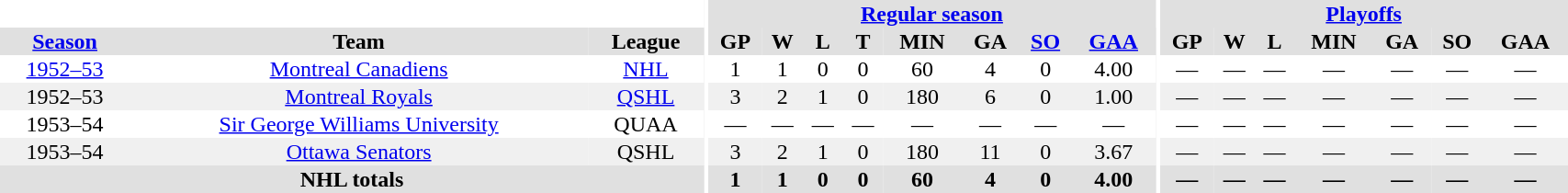<table border="0" cellpadding="1" cellspacing="0" style="width:90%; text-align:center;">
<tr bgcolor="#e0e0e0">
<th colspan="3" bgcolor="#ffffff"></th>
<th rowspan="99" bgcolor="#ffffff"></th>
<th colspan="8" bgcolor="#e0e0e0"><a href='#'>Regular season</a></th>
<th rowspan="99" bgcolor="#ffffff"></th>
<th colspan="7" bgcolor="#e0e0e0"><a href='#'>Playoffs</a></th>
</tr>
<tr bgcolor="#e0e0e0">
<th><a href='#'>Season</a></th>
<th>Team</th>
<th>League</th>
<th>GP</th>
<th>W</th>
<th>L</th>
<th>T</th>
<th>MIN</th>
<th>GA</th>
<th><a href='#'>SO</a></th>
<th><a href='#'>GAA</a></th>
<th>GP</th>
<th>W</th>
<th>L</th>
<th>MIN</th>
<th>GA</th>
<th>SO</th>
<th>GAA</th>
</tr>
<tr>
<td><a href='#'>1952–53</a></td>
<td><a href='#'>Montreal Canadiens</a></td>
<td><a href='#'>NHL</a></td>
<td>1</td>
<td>1</td>
<td>0</td>
<td>0</td>
<td>60</td>
<td>4</td>
<td>0</td>
<td>4.00</td>
<td>—</td>
<td>—</td>
<td>—</td>
<td>—</td>
<td>—</td>
<td>—</td>
<td>—</td>
</tr>
<tr bgcolor="#f0f0f0">
<td>1952–53</td>
<td><a href='#'>Montreal Royals</a></td>
<td><a href='#'>QSHL</a></td>
<td>3</td>
<td>2</td>
<td>1</td>
<td>0</td>
<td>180</td>
<td>6</td>
<td>0</td>
<td>1.00</td>
<td>—</td>
<td>—</td>
<td>—</td>
<td>—</td>
<td>—</td>
<td>—</td>
<td>—</td>
</tr>
<tr>
<td>1953–54</td>
<td><a href='#'>Sir George Williams University</a></td>
<td>QUAA</td>
<td>—</td>
<td>—</td>
<td>—</td>
<td>—</td>
<td>—</td>
<td>—</td>
<td>—</td>
<td>—</td>
<td>—</td>
<td>—</td>
<td>—</td>
<td>—</td>
<td>—</td>
<td>—</td>
<td>—</td>
</tr>
<tr bgcolor="#f0f0f0">
<td>1953–54</td>
<td><a href='#'>Ottawa Senators</a></td>
<td>QSHL</td>
<td>3</td>
<td>2</td>
<td>1</td>
<td>0</td>
<td>180</td>
<td>11</td>
<td>0</td>
<td>3.67</td>
<td>—</td>
<td>—</td>
<td>—</td>
<td>—</td>
<td>—</td>
<td>—</td>
<td>—</td>
</tr>
<tr bgcolor="#e0e0e0">
<th colspan=3>NHL totals</th>
<th>1</th>
<th>1</th>
<th>0</th>
<th>0</th>
<th>60</th>
<th>4</th>
<th>0</th>
<th>4.00</th>
<th>—</th>
<th>—</th>
<th>—</th>
<th>—</th>
<th>—</th>
<th>—</th>
<th>—</th>
</tr>
</table>
